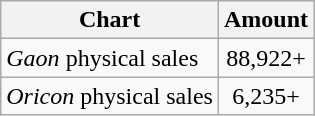<table class="wikitable">
<tr>
<th>Chart</th>
<th>Amount</th>
</tr>
<tr>
<td><em>Gaon</em> physical sales</td>
<td style="text-align:center;">88,922+</td>
</tr>
<tr>
<td><em>Oricon</em> physical sales</td>
<td style="text-align:center;">6,235+</td>
</tr>
</table>
